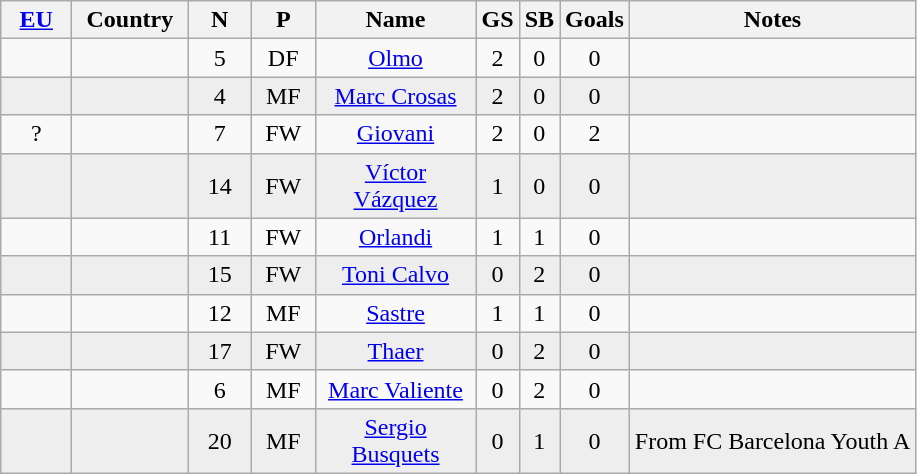<table class="wikitable sortable" style="text-align: center;">
<tr>
<th width=40><a href='#'>EU</a></th>
<th width=70>Country</th>
<th width=35>N</th>
<th width=35>P</th>
<th width=100>Name</th>
<th>GS</th>
<th>SB</th>
<th>Goals</th>
<th align=left>Notes</th>
</tr>
<tr>
<td></td>
<td></td>
<td>5</td>
<td>DF</td>
<td><a href='#'>Olmo</a></td>
<td>2</td>
<td>0</td>
<td>0</td>
<td align=left></td>
</tr>
<tr style="background: #EEEEEE;">
<td></td>
<td></td>
<td>4</td>
<td>MF</td>
<td><a href='#'>Marc Crosas</a></td>
<td>2</td>
<td>0</td>
<td>0</td>
<td align=left></td>
</tr>
<tr>
<td>?</td>
<td></td>
<td>7</td>
<td>FW</td>
<td><a href='#'>Giovani</a></td>
<td>2</td>
<td>0</td>
<td>2</td>
<td align=left></td>
</tr>
<tr style="background: #EEEEEE;">
<td></td>
<td></td>
<td>14</td>
<td>FW</td>
<td><a href='#'>Víctor Vázquez</a></td>
<td>1</td>
<td>0</td>
<td>0</td>
<td align=left></td>
</tr>
<tr>
<td></td>
<td></td>
<td>11</td>
<td>FW</td>
<td><a href='#'>Orlandi</a></td>
<td>1</td>
<td>1</td>
<td>0</td>
<td align=left></td>
</tr>
<tr style="background: #EEEEEE;">
<td></td>
<td></td>
<td>15</td>
<td>FW</td>
<td><a href='#'>Toni Calvo</a></td>
<td>0</td>
<td>2</td>
<td>0</td>
<td align=left></td>
</tr>
<tr>
<td></td>
<td></td>
<td>12</td>
<td>MF</td>
<td><a href='#'>Sastre</a></td>
<td>1</td>
<td>1</td>
<td>0</td>
<td align=left></td>
</tr>
<tr style="background: #EEEEEE;">
<td></td>
<td></td>
<td>17</td>
<td>FW</td>
<td><a href='#'>Thaer</a></td>
<td>0</td>
<td>2</td>
<td>0</td>
<td align=left></td>
</tr>
<tr>
<td></td>
<td></td>
<td>6</td>
<td>MF</td>
<td><a href='#'>Marc Valiente</a></td>
<td>0</td>
<td>2</td>
<td>0</td>
<td align=left></td>
</tr>
<tr style="background: #EEEEEE;">
<td></td>
<td></td>
<td>20</td>
<td>MF</td>
<td><a href='#'>Sergio Busquets</a></td>
<td>0</td>
<td>1</td>
<td>0</td>
<td align=left>From FC Barcelona Youth A</td>
</tr>
</table>
